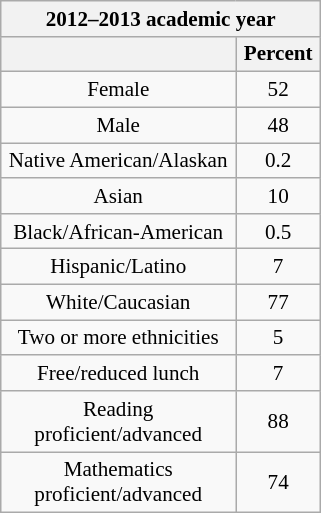<table class="wikitable" style="text-align: center; font-size:88%">
<tr>
<th colspan="2">2012–2013 academic year</th>
</tr>
<tr>
<th width="150px" class="unsortable"> </th>
<th width="50px" class="unsortable">Percent</th>
</tr>
<tr>
<td>Female</td>
<td>52</td>
</tr>
<tr>
<td>Male</td>
<td>48</td>
</tr>
<tr>
<td>Native American/Alaskan</td>
<td>0.2</td>
</tr>
<tr>
<td>Asian</td>
<td>10</td>
</tr>
<tr>
<td>Black/African-American</td>
<td>0.5</td>
</tr>
<tr>
<td>Hispanic/Latino</td>
<td>7</td>
</tr>
<tr>
<td>White/Caucasian</td>
<td>77</td>
</tr>
<tr>
<td>Two or more ethnicities</td>
<td>5</td>
</tr>
<tr>
<td>Free/reduced lunch</td>
<td>7</td>
</tr>
<tr>
<td>Reading proficient/advanced</td>
<td>88</td>
</tr>
<tr>
<td>Mathematics proficient/advanced</td>
<td>74</td>
</tr>
</table>
